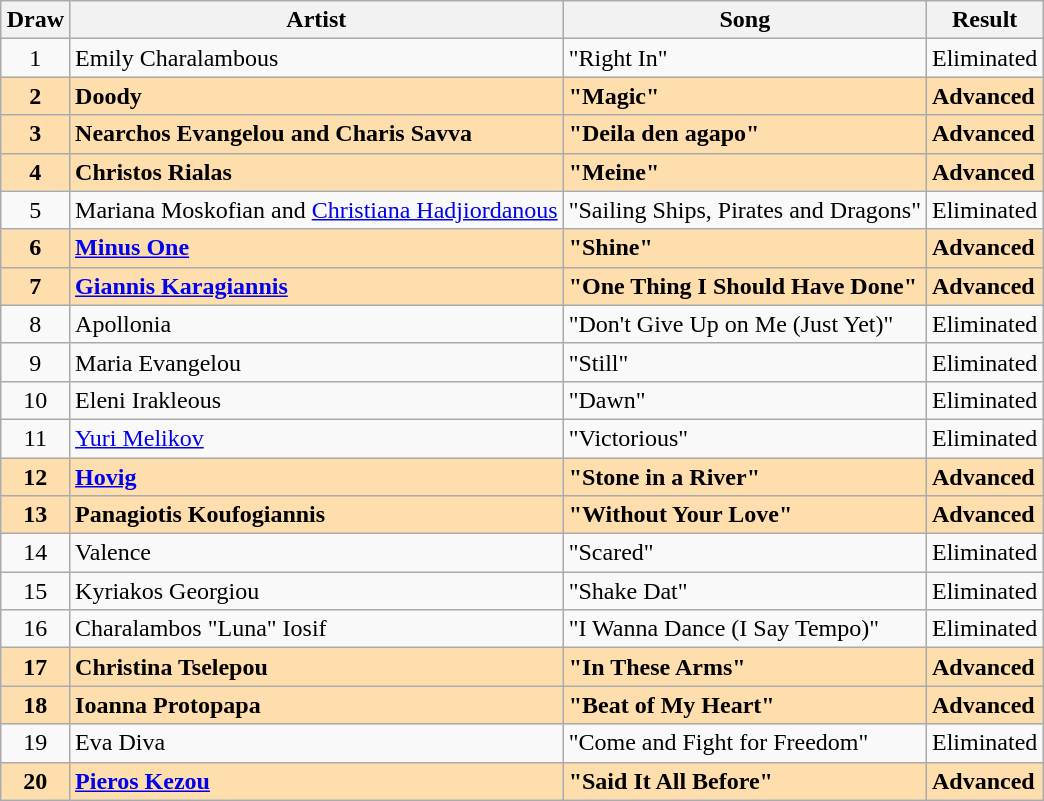<table class="wikitable sortable" style="text-align:center; margin-left: auto; margin-right: auto">
<tr>
<th>Draw</th>
<th>Artist</th>
<th>Song</th>
<th>Result</th>
</tr>
<tr>
<td>1</td>
<td align="left">Emily Charalambous</td>
<td align="left">"Right In"</td>
<td align="left">Eliminated</td>
</tr>
<tr style="font-weight:bold; background:#FFDEAD;">
<td>2</td>
<td align="left">Doody</td>
<td align="left">"Magic"</td>
<td align="left">Advanced</td>
</tr>
<tr style="font-weight:bold; background:#FFDEAD;">
<td>3</td>
<td align="left">Nearchos Evangelou and Charis Savva</td>
<td align="left">"Deila den agapo"</td>
<td align="left">Advanced</td>
</tr>
<tr style="font-weight:bold; background:#FFDEAD;">
<td>4</td>
<td align="left">Christos Rialas</td>
<td align="left">"Meine"</td>
<td align="left">Advanced</td>
</tr>
<tr>
<td>5</td>
<td align="left">Mariana Moskofian and <a href='#'>Christiana Hadjiordanous</a></td>
<td align="left">"Sailing Ships, Pirates and Dragons"</td>
<td align="left">Eliminated</td>
</tr>
<tr style="font-weight:bold; background:#FFDEAD;">
<td>6</td>
<td align="left"><a href='#'>Minus One</a></td>
<td align="left">"Shine"</td>
<td align="left">Advanced</td>
</tr>
<tr style="font-weight:bold; background:#FFDEAD;">
<td>7</td>
<td align="left"><a href='#'>Giannis Karagiannis</a></td>
<td align="left">"One Thing I Should Have Done"</td>
<td align="left">Advanced</td>
</tr>
<tr>
<td>8</td>
<td align="left">Apollonia</td>
<td align="left">"Don't Give Up on Me (Just Yet)"</td>
<td align="left">Eliminated</td>
</tr>
<tr>
<td>9</td>
<td align="left">Maria Evangelou</td>
<td align="left">"Still"</td>
<td align="left">Eliminated</td>
</tr>
<tr>
<td>10</td>
<td align="left">Eleni Irakleous</td>
<td align="left">"Dawn"</td>
<td align="left">Eliminated</td>
</tr>
<tr>
<td>11</td>
<td align="left"><a href='#'>Yuri Melikov</a></td>
<td align="left">"Victorious"</td>
<td align="left">Eliminated</td>
</tr>
<tr style="font-weight:bold; background:#FFDEAD;">
<td>12</td>
<td align="left"><a href='#'>Hovig</a></td>
<td align="left">"Stone in a River"</td>
<td align="left">Advanced</td>
</tr>
<tr style="font-weight:bold; background:#FFDEAD;">
<td>13</td>
<td align="left">Panagiotis Koufogiannis</td>
<td align="left">"Without Your Love"</td>
<td align="left">Advanced</td>
</tr>
<tr>
<td>14</td>
<td align="left">Valence</td>
<td align="left">"Scared"</td>
<td align="left">Eliminated</td>
</tr>
<tr>
<td>15</td>
<td align="left">Kyriakos Georgiou</td>
<td align="left">"Shake Dat"</td>
<td align="left">Eliminated</td>
</tr>
<tr>
<td>16</td>
<td align="left">Charalambos "Luna" Iosif</td>
<td align="left">"I Wanna Dance (I Say Tempo)"</td>
<td align="left">Eliminated</td>
</tr>
<tr style="font-weight:bold; background:#FFDEAD;">
<td>17</td>
<td align="left">Christina Tselepou</td>
<td align="left">"In These Arms"</td>
<td align="left">Advanced</td>
</tr>
<tr style="font-weight:bold; background:#FFDEAD;">
<td>18</td>
<td align="left">Ioanna Protopapa</td>
<td align="left">"Beat of My Heart"</td>
<td align="left">Advanced</td>
</tr>
<tr>
<td>19</td>
<td align="left">Eva Diva</td>
<td align="left">"Come and Fight for Freedom"</td>
<td align="left">Eliminated</td>
</tr>
<tr style="font-weight:bold; background:#FFDEAD;">
<td>20</td>
<td align="left"><a href='#'>Pieros Kezou</a></td>
<td align="left">"Said It All Before"</td>
<td align="left">Advanced</td>
</tr>
</table>
